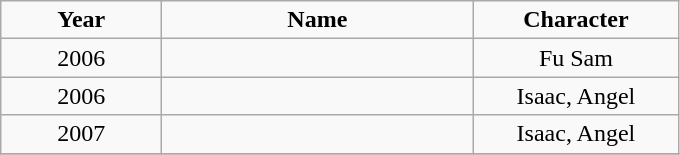<table class="wikitable" style="text-align:center;">
<tr>
<td style="width:100px"><strong>Year </strong></td>
<td style="width:200px"><strong>Name</strong></td>
<td style="width:130px"><strong>Character</strong></td>
</tr>
<tr>
<td>2006</td>
<td></td>
<td>Fu Sam</td>
</tr>
<tr>
<td>2006</td>
<td></td>
<td>Isaac, Angel</td>
</tr>
<tr>
<td>2007</td>
<td></td>
<td>Isaac, Angel</td>
</tr>
<tr>
</tr>
</table>
